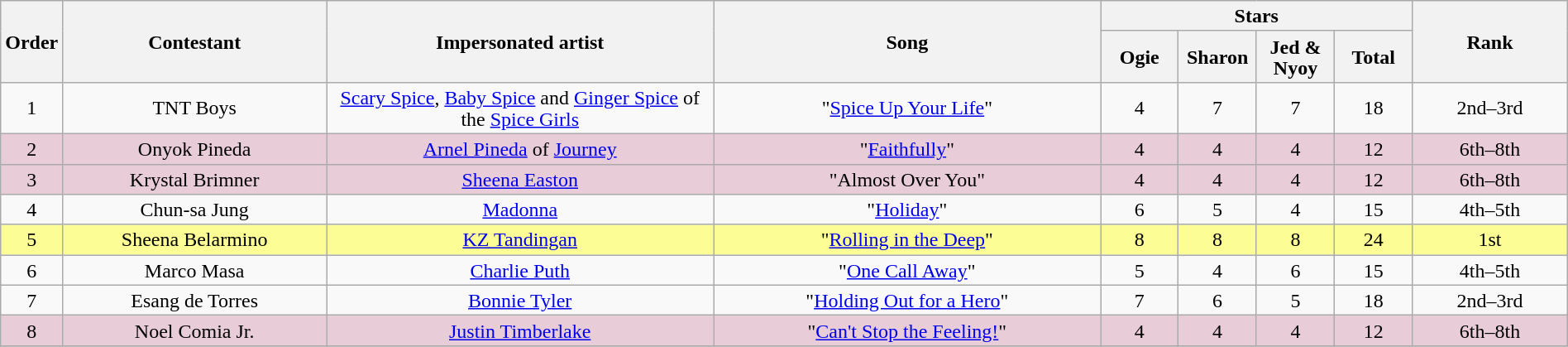<table class="wikitable" style="text-align:center; line-height:17px; width:100%;">
<tr>
<th rowspan="2" style="width:03%;">Order</th>
<th rowspan="2" style="width:17%;">Contestant</th>
<th rowspan="2" style="width:25%;">Impersonated artist</th>
<th rowspan="2" style="width:25%;">Song</th>
<th colspan="4" style="width:20%;">Stars</th>
<th rowspan="2" style="width:10%;">Rank</th>
</tr>
<tr>
<th style="width:05%;">Ogie</th>
<th style="width:05%;">Sharon</th>
<th style="width:05%;">Jed & Nyoy</th>
<th style="width:05%;">Total</th>
</tr>
<tr>
<td>1</td>
<td>TNT Boys</td>
<td><a href='#'>Scary Spice</a>, <a href='#'>Baby Spice</a> and <a href='#'>Ginger Spice</a> of the <a href='#'>Spice Girls</a></td>
<td>"<a href='#'>Spice Up Your Life</a>"</td>
<td>4</td>
<td>7</td>
<td>7</td>
<td>18</td>
<td>2nd–3rd</td>
</tr>
<tr bgcolor=#E8CCD7>
<td>2</td>
<td>Onyok Pineda</td>
<td><a href='#'>Arnel Pineda</a> of <a href='#'>Journey</a></td>
<td>"<a href='#'>Faithfully</a>"</td>
<td>4</td>
<td>4</td>
<td>4</td>
<td>12</td>
<td>6th–8th</td>
</tr>
<tr bgcolor=#E8CCD7>
<td>3</td>
<td>Krystal Brimner</td>
<td><a href='#'>Sheena Easton</a></td>
<td>"Almost Over You"</td>
<td>4</td>
<td>4</td>
<td>4</td>
<td>12</td>
<td>6th–8th</td>
</tr>
<tr>
<td>4</td>
<td>Chun-sa Jung</td>
<td><a href='#'>Madonna</a></td>
<td>"<a href='#'>Holiday</a>"</td>
<td>6</td>
<td>5</td>
<td>4</td>
<td>15</td>
<td>4th–5th</td>
</tr>
<tr bgcolor=#FDFD96>
<td>5</td>
<td>Sheena Belarmino</td>
<td><a href='#'>KZ Tandingan</a></td>
<td>"<a href='#'>Rolling in the Deep</a>"</td>
<td>8</td>
<td>8</td>
<td>8</td>
<td>24</td>
<td>1st</td>
</tr>
<tr>
<td>6</td>
<td>Marco Masa</td>
<td><a href='#'>Charlie Puth</a></td>
<td>"<a href='#'>One Call Away</a>"</td>
<td>5</td>
<td>4</td>
<td>6</td>
<td>15</td>
<td>4th–5th</td>
</tr>
<tr>
<td>7</td>
<td>Esang de Torres</td>
<td><a href='#'>Bonnie Tyler</a></td>
<td>"<a href='#'>Holding Out for a Hero</a>"</td>
<td>7</td>
<td>6</td>
<td>5</td>
<td>18</td>
<td>2nd–3rd</td>
</tr>
<tr bgcolor=#E8CCD7>
<td>8</td>
<td>Noel Comia Jr.</td>
<td><a href='#'>Justin Timberlake</a></td>
<td>"<a href='#'>Can't Stop the Feeling!</a>"</td>
<td>4</td>
<td>4</td>
<td>4</td>
<td>12</td>
<td>6th–8th</td>
</tr>
<tr>
</tr>
</table>
